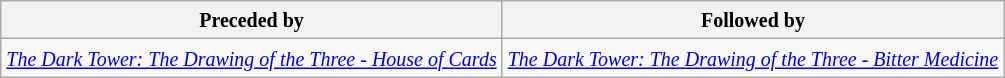<table class="wikitable">
<tr>
<th><small><strong>Preceded by</strong></small></th>
<th><small><strong>Followed by</strong></small></th>
</tr>
<tr>
<td><small><em><a href='#'>The Dark Tower: The Drawing of the Three - House of Cards</a></em></small></td>
<td><small><em><a href='#'>The Dark Tower: The Drawing of the Three - Bitter Medicine</a></em></small></td>
</tr>
</table>
